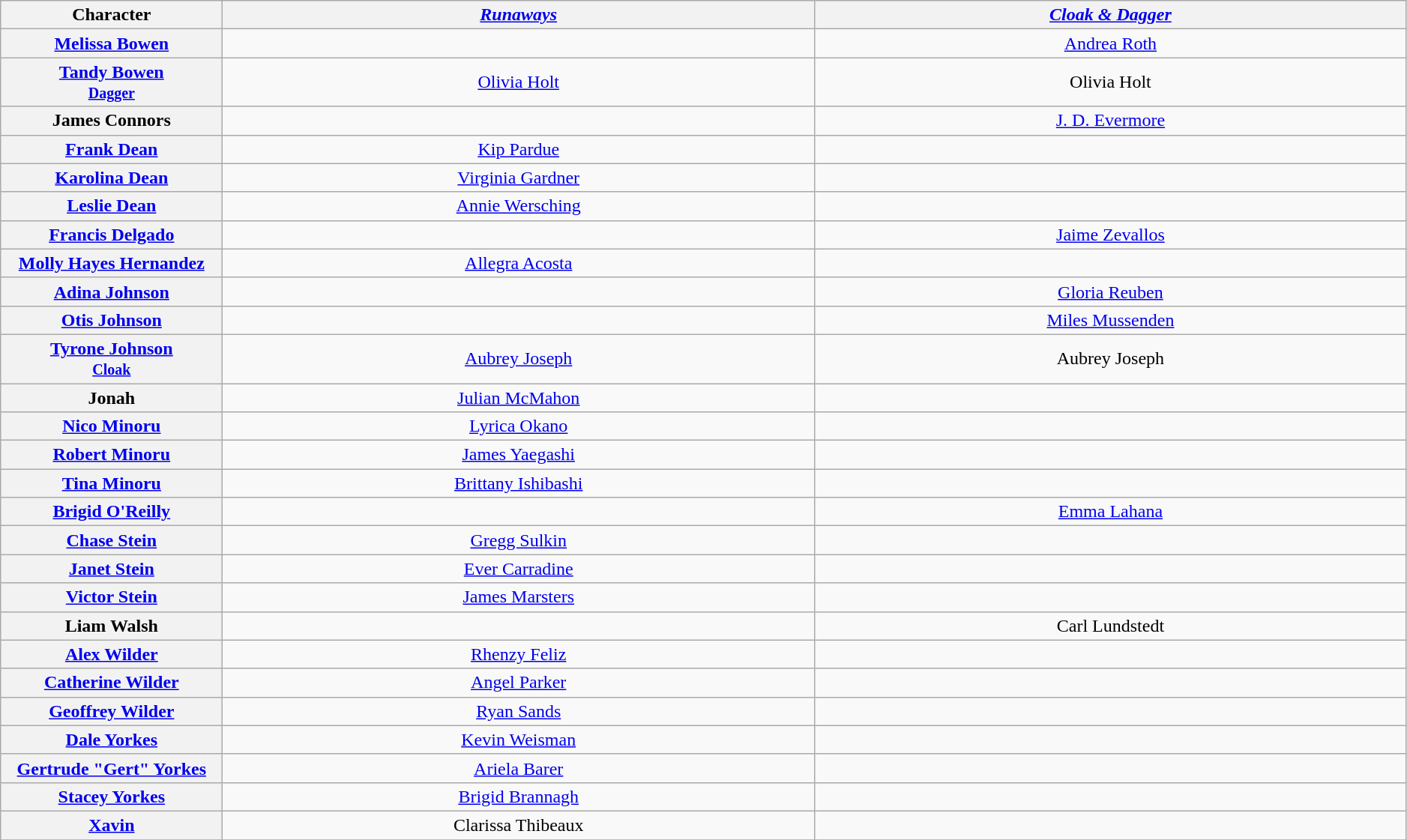<table class="wikitable" style="text-align: center; width: 99%;">
<tr>
<th scope="col" style="width: 15%;">Character</th>
<th scope="col" style="width: 40%;"><em><a href='#'>Runaways</a></em></th>
<th scope="col" style="width: 40%;"><em><a href='#'>Cloak & Dagger</a></em></th>
</tr>
<tr>
<th scope="row"><a href='#'>Melissa Bowen</a></th>
<td></td>
<td><a href='#'>Andrea Roth</a></td>
</tr>
<tr>
<th scope="row"><a href='#'>Tandy Bowen<br><small>Dagger</small></a></th>
<td><a href='#'>Olivia Holt</a></td>
<td>Olivia Holt</td>
</tr>
<tr>
<th scope="row">James Connors</th>
<td></td>
<td><a href='#'>J. D. Evermore</a></td>
</tr>
<tr>
<th scope="row"><a href='#'>Frank Dean</a></th>
<td><a href='#'>Kip Pardue</a></td>
<td></td>
</tr>
<tr>
<th scope="row"><a href='#'>Karolina Dean</a></th>
<td><a href='#'>Virginia Gardner</a></td>
<td></td>
</tr>
<tr>
<th scope="row"><a href='#'>Leslie Dean</a></th>
<td><a href='#'>Annie Wersching</a></td>
<td></td>
</tr>
<tr>
<th scope="row"><a href='#'>Francis Delgado</a></th>
<td></td>
<td><a href='#'>Jaime Zevallos</a></td>
</tr>
<tr>
<th scope="row"><a href='#'>Molly Hayes Hernandez</a></th>
<td><a href='#'>Allegra Acosta</a></td>
<td></td>
</tr>
<tr>
<th scope="row"><a href='#'>Adina Johnson</a></th>
<td></td>
<td><a href='#'>Gloria Reuben</a></td>
</tr>
<tr>
<th scope="row"><a href='#'>Otis Johnson</a></th>
<td></td>
<td><a href='#'>Miles Mussenden</a></td>
</tr>
<tr>
<th scope="row"><a href='#'>Tyrone Johnson<br><small>Cloak</small></a></th>
<td><a href='#'>Aubrey Joseph</a></td>
<td>Aubrey Joseph</td>
</tr>
<tr>
<th scope="row">Jonah</th>
<td><a href='#'>Julian McMahon</a></td>
<td></td>
</tr>
<tr>
<th scope="row"><a href='#'>Nico Minoru</a></th>
<td><a href='#'>Lyrica Okano</a></td>
<td></td>
</tr>
<tr>
<th scope="row"><a href='#'>Robert Minoru</a></th>
<td><a href='#'>James Yaegashi</a></td>
<td></td>
</tr>
<tr>
<th scope="row"><a href='#'>Tina Minoru</a></th>
<td><a href='#'>Brittany Ishibashi</a></td>
<td></td>
</tr>
<tr>
<th scope="row"><a href='#'>Brigid O'Reilly<br></a></th>
<td></td>
<td><a href='#'>Emma Lahana</a></td>
</tr>
<tr>
<th scope="row"><a href='#'>Chase Stein</a></th>
<td><a href='#'>Gregg Sulkin</a></td>
<td></td>
</tr>
<tr>
<th scope="row"><a href='#'>Janet Stein</a></th>
<td><a href='#'>Ever Carradine</a></td>
<td></td>
</tr>
<tr>
<th scope="row"><a href='#'>Victor Stein</a></th>
<td><a href='#'>James Marsters</a></td>
<td></td>
</tr>
<tr>
<th scope="row">Liam Walsh</th>
<td></td>
<td>Carl Lundstedt</td>
</tr>
<tr>
<th scope="row"><a href='#'>Alex Wilder</a></th>
<td><a href='#'>Rhenzy Feliz</a></td>
<td></td>
</tr>
<tr>
<th scope="row"><a href='#'>Catherine Wilder</a></th>
<td><a href='#'>Angel Parker</a></td>
<td></td>
</tr>
<tr>
<th scope="row"><a href='#'>Geoffrey Wilder</a></th>
<td><a href='#'>Ryan Sands</a></td>
<td></td>
</tr>
<tr>
<th scope="row"><a href='#'>Dale Yorkes</a></th>
<td><a href='#'>Kevin Weisman</a></td>
<td></td>
</tr>
<tr>
<th scope="row"><a href='#'>Gertrude "Gert" Yorkes</a></th>
<td><a href='#'>Ariela Barer</a></td>
<td></td>
</tr>
<tr>
<th scope="row"><a href='#'>Stacey Yorkes</a></th>
<td><a href='#'>Brigid Brannagh</a></td>
<td></td>
</tr>
<tr>
<th scope="row"><a href='#'>Xavin</a></th>
<td>Clarissa Thibeaux</td>
<td></td>
</tr>
<tr>
</tr>
</table>
